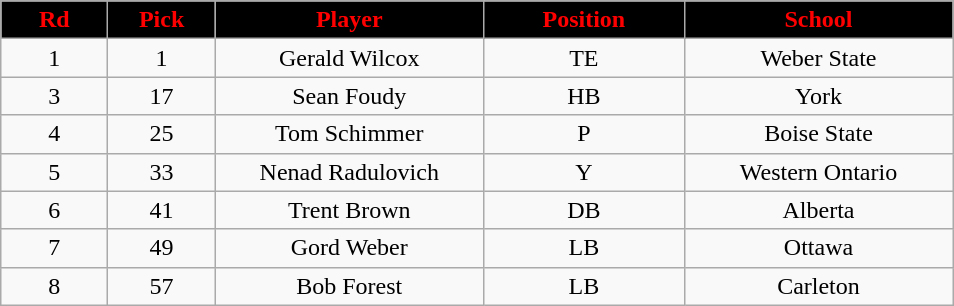<table class="wikitable sortable">
<tr>
<th style="background:black;color:#FF0000;"  width="8%">Rd</th>
<th style="background:black;color:#FF0000;"  width="8%">Pick</th>
<th style="background:black;color:#FF0000;"  width="20%">Player</th>
<th style="background:black;color:#FF0000;"  width="15%">Position</th>
<th style="background:black;color:#FF0000;"  width="20%">School</th>
</tr>
<tr align="center">
<td align=center>1</td>
<td>1</td>
<td>Gerald Wilcox</td>
<td>TE</td>
<td>Weber State</td>
</tr>
<tr align="center">
<td align=center>3</td>
<td>17</td>
<td>Sean Foudy</td>
<td>HB</td>
<td>York</td>
</tr>
<tr align="center">
<td align=center>4</td>
<td>25</td>
<td>Tom Schimmer</td>
<td>P</td>
<td>Boise State</td>
</tr>
<tr align="center">
<td align=center>5</td>
<td>33</td>
<td>Nenad Radulovich</td>
<td>Y</td>
<td>Western Ontario</td>
</tr>
<tr align="center">
<td align=center>6</td>
<td>41</td>
<td>Trent Brown</td>
<td>DB</td>
<td>Alberta</td>
</tr>
<tr align="center">
<td align=center>7</td>
<td>49</td>
<td>Gord Weber</td>
<td>LB</td>
<td>Ottawa</td>
</tr>
<tr align="center">
<td align=center>8</td>
<td>57</td>
<td>Bob Forest</td>
<td>LB</td>
<td>Carleton</td>
</tr>
</table>
